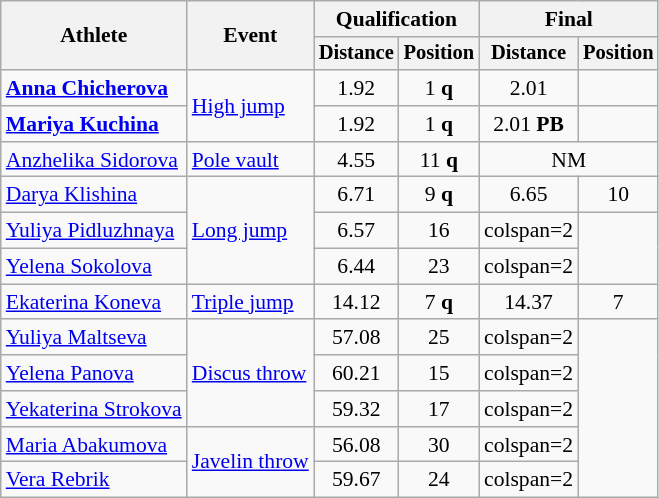<table class=wikitable style="font-size:90%">
<tr>
<th rowspan="2">Athlete</th>
<th rowspan="2">Event</th>
<th colspan="2">Qualification</th>
<th colspan="2">Final</th>
</tr>
<tr style="font-size:95%">
<th>Distance</th>
<th>Position</th>
<th>Distance</th>
<th>Position</th>
</tr>
<tr style=text-align:center>
<td style=text-align:left><strong><a href='#'>Anna Chicherova</a></strong></td>
<td style=text-align:left rowspan=2><a href='#'>High jump</a></td>
<td>1.92</td>
<td>1 <strong>q</strong></td>
<td>2.01</td>
<td></td>
</tr>
<tr style=text-align:center>
<td style=text-align:left><strong><a href='#'>Mariya Kuchina</a></strong></td>
<td>1.92</td>
<td>1 <strong>q</strong></td>
<td>2.01 <strong>PB</strong></td>
<td></td>
</tr>
<tr style=text-align:center>
<td style=text-align:left><a href='#'>Anzhelika Sidorova</a></td>
<td style=text-align:left><a href='#'>Pole vault</a></td>
<td>4.55</td>
<td>11 <strong>q</strong></td>
<td colspan=2>NM</td>
</tr>
<tr style=text-align:center>
<td style=text-align:left><a href='#'>Darya Klishina</a></td>
<td style=text-align:left rowspan=3><a href='#'>Long jump</a></td>
<td>6.71</td>
<td>9 <strong>q</strong></td>
<td>6.65</td>
<td>10</td>
</tr>
<tr style=text-align:center>
<td style=text-align:left><a href='#'>Yuliya Pidluzhnaya</a></td>
<td>6.57</td>
<td>16</td>
<td>colspan=2 </td>
</tr>
<tr style=text-align:center>
<td style=text-align:left><a href='#'>Yelena Sokolova</a></td>
<td>6.44</td>
<td>23</td>
<td>colspan=2 </td>
</tr>
<tr style=text-align:center>
<td style=text-align:left><a href='#'>Ekaterina Koneva</a></td>
<td style=text-align:left><a href='#'>Triple jump</a></td>
<td>14.12</td>
<td>7 <strong>q</strong></td>
<td>14.37</td>
<td>7</td>
</tr>
<tr style=text-align:center>
<td style=text-align:left><a href='#'>Yuliya Maltseva</a></td>
<td style=text-align:left rowspan=3><a href='#'>Discus throw</a></td>
<td>57.08</td>
<td>25</td>
<td>colspan=2 </td>
</tr>
<tr style=text-align:center>
<td style=text-align:left><a href='#'>Yelena Panova</a></td>
<td>60.21</td>
<td>15</td>
<td>colspan=2 </td>
</tr>
<tr style=text-align:center>
<td style=text-align:left><a href='#'>Yekaterina Strokova</a></td>
<td>59.32</td>
<td>17</td>
<td>colspan=2 </td>
</tr>
<tr style=text-align:center>
<td style=text-align:left><a href='#'>Maria Abakumova</a></td>
<td style=text-align:left rowspan=2><a href='#'>Javelin throw</a></td>
<td>56.08</td>
<td>30</td>
<td>colspan=2 </td>
</tr>
<tr style=text-align:center>
<td style=text-align:left><a href='#'>Vera Rebrik</a></td>
<td>59.67</td>
<td>24</td>
<td>colspan=2 </td>
</tr>
</table>
